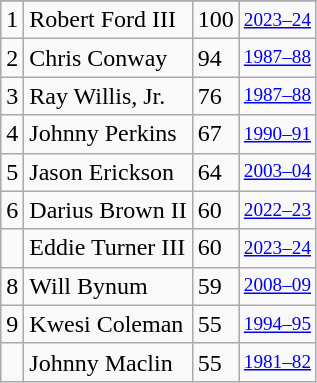<table class="wikitable">
<tr>
</tr>
<tr>
<td>1</td>
<td>Robert Ford III</td>
<td>100</td>
<td style="font-size:80%;"><a href='#'>2023–24</a></td>
</tr>
<tr>
<td>2</td>
<td>Chris Conway</td>
<td>94</td>
<td style="font-size:80%;"><a href='#'>1987–88</a></td>
</tr>
<tr>
<td>3</td>
<td>Ray Willis, Jr.</td>
<td>76</td>
<td style="font-size:80%;"><a href='#'>1987–88</a></td>
</tr>
<tr>
<td>4</td>
<td>Johnny Perkins</td>
<td>67</td>
<td style="font-size:80%;"><a href='#'>1990–91</a></td>
</tr>
<tr>
<td>5</td>
<td>Jason Erickson</td>
<td>64</td>
<td style="font-size:80%;"><a href='#'>2003–04</a></td>
</tr>
<tr>
<td>6</td>
<td>Darius Brown II</td>
<td>60</td>
<td style="font-size:80%;"><a href='#'>2022–23</a></td>
</tr>
<tr>
<td></td>
<td>Eddie Turner III</td>
<td>60</td>
<td style="font-size:80%;"><a href='#'>2023–24</a></td>
</tr>
<tr>
<td>8</td>
<td>Will Bynum</td>
<td>59</td>
<td style="font-size:80%;"><a href='#'>2008–09</a></td>
</tr>
<tr>
<td>9</td>
<td>Kwesi Coleman</td>
<td>55</td>
<td style="font-size:80%;"><a href='#'>1994–95</a></td>
</tr>
<tr>
<td></td>
<td>Johnny Maclin</td>
<td>55</td>
<td style="font-size:80%;"><a href='#'>1981–82</a></td>
</tr>
</table>
